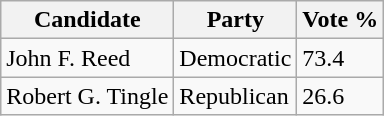<table class="wikitable">
<tr>
<th>Candidate</th>
<th>Party</th>
<th>Vote %</th>
</tr>
<tr>
<td>John F. Reed</td>
<td>Democratic</td>
<td>73.4</td>
</tr>
<tr>
<td>Robert G. Tingle</td>
<td>Republican</td>
<td>26.6</td>
</tr>
</table>
